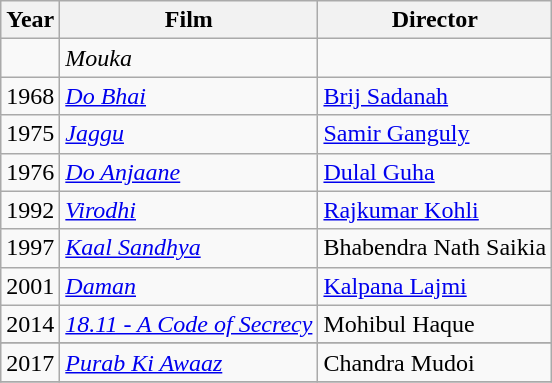<table class="wikitable sortable">
<tr>
<th>Year</th>
<th>Film</th>
<th>Director</th>
</tr>
<tr>
<td></td>
<td><em>Mouka</em></td>
<td></td>
</tr>
<tr>
<td>1968</td>
<td><em><a href='#'>Do Bhai</a></em></td>
<td><a href='#'>Brij Sadanah</a></td>
</tr>
<tr>
<td>1975</td>
<td><em><a href='#'>Jaggu</a></em></td>
<td><a href='#'>Samir Ganguly</a></td>
</tr>
<tr>
<td>1976</td>
<td><em><a href='#'>Do Anjaane</a></em></td>
<td><a href='#'>Dulal Guha</a></td>
</tr>
<tr>
<td>1992</td>
<td><em><a href='#'>Virodhi</a></em></td>
<td><a href='#'>Rajkumar Kohli</a></td>
</tr>
<tr>
<td>1997</td>
<td><em><a href='#'>Kaal Sandhya</a></em></td>
<td>Bhabendra Nath Saikia</td>
</tr>
<tr>
<td>2001</td>
<td><em><a href='#'>Daman</a></em></td>
<td><a href='#'>Kalpana Lajmi</a></td>
</tr>
<tr>
<td>2014</td>
<td><em><a href='#'>18.11 - A Code of Secrecy</a></em></td>
<td>Mohibul Haque</td>
</tr>
<tr>
</tr>
<tr>
<td>2017</td>
<td><em><a href='#'>Purab Ki Awaaz</a></em></td>
<td>Chandra Mudoi</td>
</tr>
<tr>
</tr>
</table>
